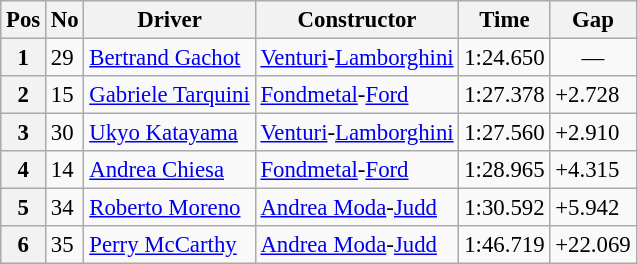<table class="wikitable sortable" style="font-size: 95%;">
<tr>
<th>Pos</th>
<th>No</th>
<th>Driver</th>
<th>Constructor</th>
<th>Time</th>
<th>Gap</th>
</tr>
<tr>
<th>1</th>
<td>29</td>
<td> <a href='#'>Bertrand Gachot</a></td>
<td><a href='#'>Venturi</a>-<a href='#'>Lamborghini</a></td>
<td>1:24.650</td>
<td align="center">—</td>
</tr>
<tr>
<th>2</th>
<td>15</td>
<td> <a href='#'>Gabriele Tarquini</a></td>
<td><a href='#'>Fondmetal</a>-<a href='#'>Ford</a></td>
<td>1:27.378</td>
<td>+2.728</td>
</tr>
<tr>
<th>3</th>
<td>30</td>
<td> <a href='#'>Ukyo Katayama</a></td>
<td><a href='#'>Venturi</a>-<a href='#'>Lamborghini</a></td>
<td>1:27.560</td>
<td>+2.910</td>
</tr>
<tr>
<th>4</th>
<td>14</td>
<td> <a href='#'>Andrea Chiesa</a></td>
<td><a href='#'>Fondmetal</a>-<a href='#'>Ford</a></td>
<td>1:28.965</td>
<td>+4.315</td>
</tr>
<tr>
<th>5</th>
<td>34</td>
<td> <a href='#'>Roberto Moreno</a></td>
<td><a href='#'>Andrea Moda</a>-<a href='#'>Judd</a></td>
<td>1:30.592</td>
<td>+5.942</td>
</tr>
<tr>
<th>6</th>
<td>35</td>
<td> <a href='#'>Perry McCarthy</a></td>
<td><a href='#'>Andrea Moda</a>-<a href='#'>Judd</a></td>
<td>1:46.719</td>
<td>+22.069</td>
</tr>
</table>
